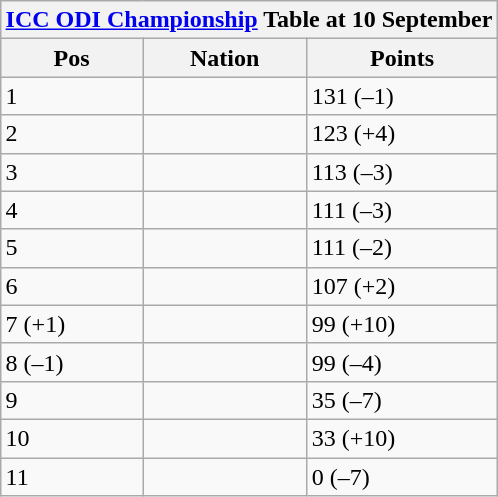<table class="wikitable" style="text-align:left; width:auto; margin:auto">
<tr>
<th colspan="3"><a href='#'>ICC ODI Championship</a> Table at 10 September</th>
</tr>
<tr style="background:#efefef;">
<th>Pos</th>
<th>Nation</th>
<th>Points</th>
</tr>
<tr>
<td>1</td>
<td></td>
<td>131 (–1)</td>
</tr>
<tr>
<td>2</td>
<td></td>
<td>123 (+4)</td>
</tr>
<tr>
<td>3</td>
<td></td>
<td>113 (–3)</td>
</tr>
<tr>
<td>4</td>
<td></td>
<td>111 (–3)</td>
</tr>
<tr>
<td>5</td>
<td></td>
<td>111 (–2)</td>
</tr>
<tr>
<td>6</td>
<td></td>
<td>107 (+2)</td>
</tr>
<tr>
<td>7 (+1)</td>
<td></td>
<td>99 (+10)</td>
</tr>
<tr>
<td>8 (–1)</td>
<td></td>
<td>99 (–4)</td>
</tr>
<tr>
<td>9</td>
<td></td>
<td>35 (–7)</td>
</tr>
<tr>
<td>10</td>
<td></td>
<td>33 (+10)</td>
</tr>
<tr>
<td>11</td>
<td></td>
<td>0 (–7)</td>
</tr>
</table>
